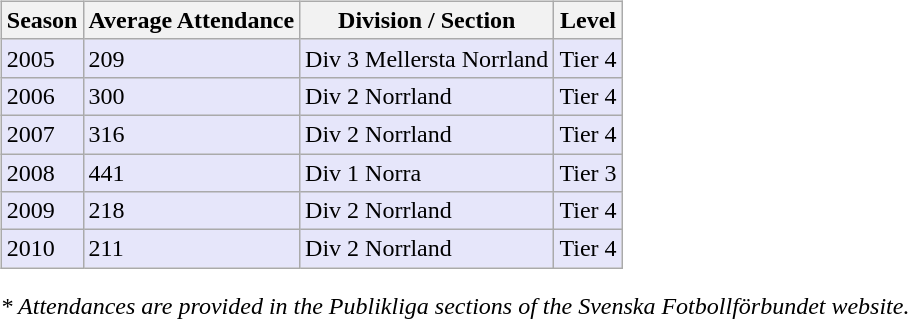<table>
<tr>
<td valign="top" width=0%><br><table class="wikitable">
<tr style="background:#f0f6fa;">
<th><strong>Season</strong></th>
<th><strong>Average Attendance</strong></th>
<th><strong>Division / Section</strong></th>
<th><strong>Level</strong></th>
</tr>
<tr>
<td style="background:#E6E6FA;">2005</td>
<td style="background:#E6E6FA;">209</td>
<td style="background:#E6E6FA;">Div 3 Mellersta Norrland</td>
<td style="background:#E6E6FA;">Tier 4</td>
</tr>
<tr>
<td style="background:#E6E6FA;">2006</td>
<td style="background:#E6E6FA;">300</td>
<td style="background:#E6E6FA;">Div 2 Norrland</td>
<td style="background:#E6E6FA;">Tier 4</td>
</tr>
<tr>
<td style="background:#E6E6FA;">2007</td>
<td style="background:#E6E6FA;">316</td>
<td style="background:#E6E6FA;">Div 2 Norrland</td>
<td style="background:#E6E6FA;">Tier 4</td>
</tr>
<tr>
<td style="background:#E6E6FA;">2008</td>
<td style="background:#E6E6FA;">441</td>
<td style="background:#E6E6FA;">Div 1 Norra</td>
<td style="background:#E6E6FA;">Tier 3</td>
</tr>
<tr>
<td style="background:#E6E6FA;">2009</td>
<td style="background:#E6E6FA;">218</td>
<td style="background:#E6E6FA;">Div 2 Norrland</td>
<td style="background:#E6E6FA;">Tier 4</td>
</tr>
<tr>
<td style="background:#E6E6FA;">2010</td>
<td style="background:#E6E6FA;">211</td>
<td style="background:#E6E6FA;">Div 2 Norrland</td>
<td style="background:#E6E6FA;">Tier 4</td>
</tr>
</table>
<em>* Attendances are provided in the Publikliga sections of the Svenska Fotbollförbundet website.</em> </td>
</tr>
</table>
